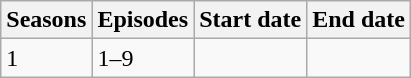<table class="wikitable">
<tr>
<th>Seasons</th>
<th>Episodes</th>
<th>Start date</th>
<th>End date</th>
</tr>
<tr>
<td>1</td>
<td>1–9</td>
<td></td>
<td></td>
</tr>
</table>
